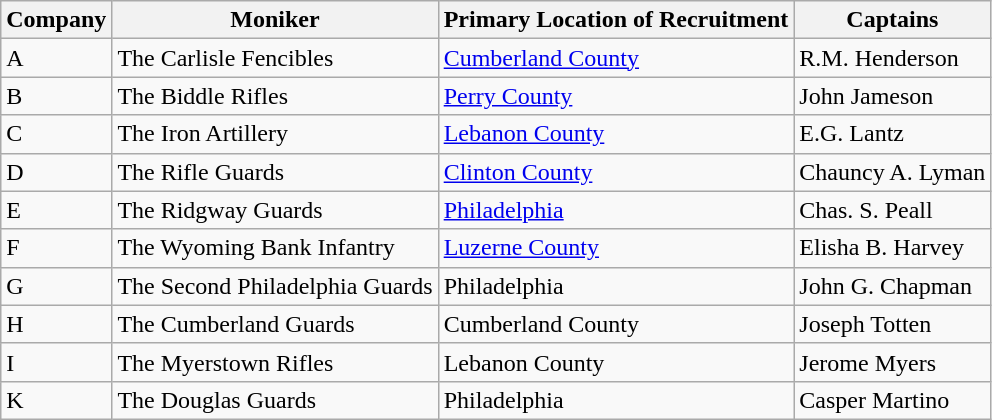<table class="wikitable">
<tr>
<th>Company</th>
<th>Moniker</th>
<th>Primary Location of Recruitment</th>
<th>Captains</th>
</tr>
<tr>
<td>A</td>
<td>The Carlisle Fencibles</td>
<td><a href='#'>Cumberland County</a></td>
<td>R.M. Henderson</td>
</tr>
<tr>
<td>B</td>
<td>The Biddle Rifles</td>
<td><a href='#'>Perry County</a></td>
<td>John Jameson</td>
</tr>
<tr>
<td>C</td>
<td>The Iron Artillery</td>
<td><a href='#'>Lebanon County</a></td>
<td>E.G. Lantz</td>
</tr>
<tr>
<td>D</td>
<td>The Rifle Guards</td>
<td><a href='#'>Clinton County</a></td>
<td>Chauncy A. Lyman</td>
</tr>
<tr>
<td>E</td>
<td>The Ridgway Guards</td>
<td><a href='#'>Philadelphia</a></td>
<td>Chas. S. Peall</td>
</tr>
<tr>
<td>F</td>
<td>The Wyoming Bank Infantry</td>
<td><a href='#'>Luzerne County</a></td>
<td>Elisha B. Harvey</td>
</tr>
<tr>
<td>G</td>
<td>The Second Philadelphia Guards</td>
<td>Philadelphia</td>
<td>John G. Chapman</td>
</tr>
<tr>
<td>H</td>
<td>The Cumberland Guards</td>
<td>Cumberland County</td>
<td>Joseph Totten</td>
</tr>
<tr>
<td>I</td>
<td>The Myerstown Rifles</td>
<td>Lebanon County</td>
<td>Jerome Myers</td>
</tr>
<tr>
<td>K</td>
<td>The Douglas Guards</td>
<td>Philadelphia</td>
<td>Casper Martino</td>
</tr>
</table>
